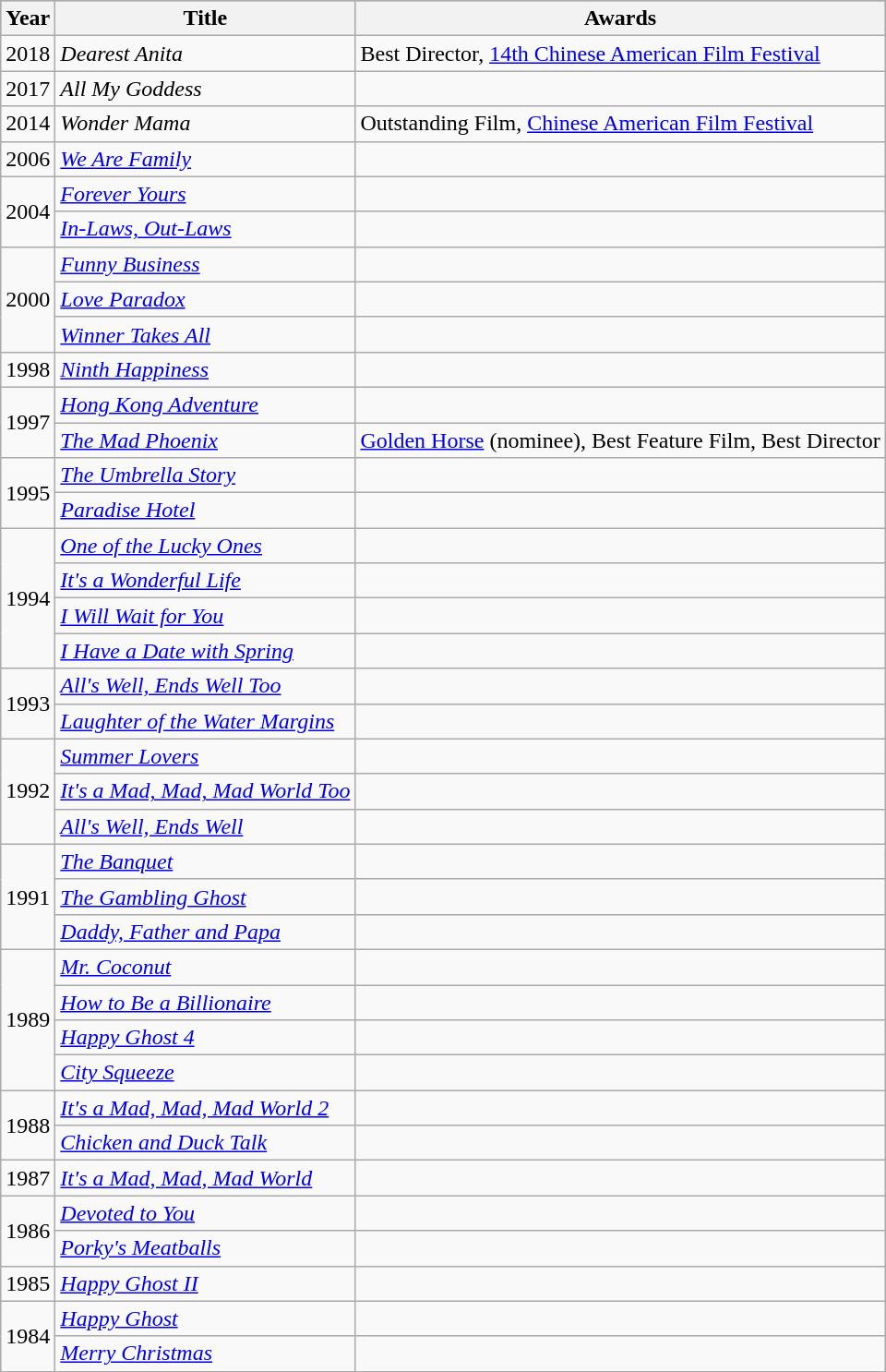<table class="wikitable">
<tr style="background:#b0c4de; text-align:center;">
<th>Year</th>
<th>Title</th>
<th>Awards</th>
</tr>
<tr>
<td>2018</td>
<td><em>Dearest Anita</em></td>
<td>Best Director, <a href='#'>14th Chinese American Film Festival</a></td>
</tr>
<tr>
<td>2017</td>
<td><em>All My Goddess</em></td>
<td></td>
</tr>
<tr>
<td>2014</td>
<td><em>Wonder Mama</em></td>
<td>Outstanding Film, <a href='#'>Chinese American Film Festival</a></td>
</tr>
<tr>
<td>2006</td>
<td><em><a href='#'>We Are Family</a></em></td>
<td></td>
</tr>
<tr>
<td rowspan="2">2004</td>
<td><em><a href='#'>Forever Yours</a></em></td>
<td></td>
</tr>
<tr>
<td><em><a href='#'>In-Laws, Out-Laws</a></em></td>
<td></td>
</tr>
<tr>
<td rowspan="3">2000</td>
<td><em><a href='#'>Funny Business</a></em></td>
<td></td>
</tr>
<tr>
<td><em><a href='#'>Love Paradox</a></em></td>
<td></td>
</tr>
<tr>
<td><em><a href='#'>Winner Takes All</a></em></td>
<td></td>
</tr>
<tr>
<td>1998</td>
<td><em><a href='#'>Ninth Happiness</a></em></td>
<td></td>
</tr>
<tr>
<td rowspan="2">1997</td>
<td><em><a href='#'>Hong Kong Adventure</a></em></td>
<td></td>
</tr>
<tr>
<td><em><a href='#'>The Mad Phoenix</a></em></td>
<td><a href='#'>Golden Horse</a> (nominee), Best Feature Film, Best Director</td>
</tr>
<tr>
<td rowspan="2">1995</td>
<td><em><a href='#'>The Umbrella Story</a></em></td>
<td></td>
</tr>
<tr>
<td><em><a href='#'>Paradise Hotel</a></em></td>
<td></td>
</tr>
<tr>
<td rowspan="4">1994</td>
<td><em><a href='#'>One of the Lucky Ones</a></em></td>
<td></td>
</tr>
<tr>
<td><em><a href='#'>It's a Wonderful Life</a></em></td>
<td></td>
</tr>
<tr>
<td><em><a href='#'>I Will Wait for You</a></em></td>
<td></td>
</tr>
<tr>
<td><em><a href='#'>I Have a Date with Spring</a></em></td>
<td></td>
</tr>
<tr>
<td rowspan="2">1993</td>
<td><em><a href='#'>All's Well, Ends Well Too</a></em></td>
<td></td>
</tr>
<tr>
<td><em><a href='#'>Laughter of the Water Margins</a></em></td>
<td></td>
</tr>
<tr>
<td rowspan="3">1992</td>
<td><em><a href='#'>Summer Lovers</a></em></td>
<td></td>
</tr>
<tr>
<td><em><a href='#'>It's a Mad, Mad, Mad World Too</a></em></td>
<td></td>
</tr>
<tr>
<td><em><a href='#'>All's Well, Ends Well</a></em></td>
<td></td>
</tr>
<tr>
<td rowspan="3">1991</td>
<td><em><a href='#'>The Banquet</a></em></td>
<td></td>
</tr>
<tr>
<td><em><a href='#'>The Gambling Ghost</a></em></td>
<td></td>
</tr>
<tr>
<td><em><a href='#'>Daddy, Father and Papa</a></em></td>
<td></td>
</tr>
<tr>
<td rowspan="4">1989</td>
<td><em><a href='#'>Mr. Coconut</a></em></td>
<td></td>
</tr>
<tr>
<td><em><a href='#'>How to Be a Billionaire</a></em></td>
<td></td>
</tr>
<tr>
<td><em><a href='#'>Happy Ghost 4</a></em></td>
<td></td>
</tr>
<tr>
<td><em><a href='#'>City Squeeze</a></em></td>
<td></td>
</tr>
<tr>
<td rowspan="2">1988</td>
<td><em><a href='#'>It's a Mad, Mad, Mad World 2</a></em></td>
<td></td>
</tr>
<tr>
<td><em><a href='#'>Chicken and Duck Talk</a></em></td>
<td></td>
</tr>
<tr>
<td>1987</td>
<td><em><a href='#'>It's a Mad, Mad, Mad World</a></em></td>
<td></td>
</tr>
<tr>
<td rowspan="2">1986</td>
<td><em><a href='#'>Devoted to You</a></em></td>
<td></td>
</tr>
<tr>
<td><em><a href='#'>Porky's Meatballs</a></em></td>
<td></td>
</tr>
<tr>
<td>1985</td>
<td><em><a href='#'>Happy Ghost II</a></em></td>
<td></td>
</tr>
<tr>
<td rowspan="2">1984</td>
<td><em><a href='#'>Happy Ghost</a></em></td>
<td></td>
</tr>
<tr>
<td><em><a href='#'>Merry Christmas</a></em></td>
<td></td>
</tr>
</table>
